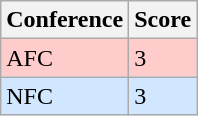<table class="wikitable">
<tr>
<th>Conference</th>
<th>Score</th>
</tr>
<tr>
<td style="background:#FFCCCC">AFC</td>
<td style="background:#FFCCCC">3</td>
</tr>
<tr>
<td style="background:#D0E7FF">NFC</td>
<td style="background:#D0E7FF">3</td>
</tr>
</table>
